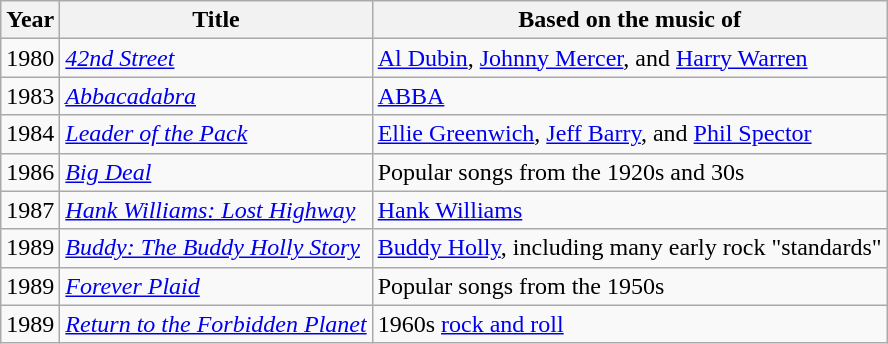<table class="wikitable sortable">
<tr>
<th>Year</th>
<th>Title</th>
<th>Based on the music of</th>
</tr>
<tr>
<td>1980</td>
<td><em><a href='#'>42nd Street</a></em></td>
<td><a href='#'>Al Dubin</a>, <a href='#'>Johnny Mercer</a>, and <a href='#'>Harry Warren</a></td>
</tr>
<tr>
<td>1983</td>
<td><em><a href='#'>Abbacadabra</a></em></td>
<td><a href='#'>ABBA</a></td>
</tr>
<tr>
<td>1984</td>
<td><em><a href='#'>Leader of the Pack</a></em></td>
<td><a href='#'>Ellie Greenwich</a>, <a href='#'>Jeff Barry</a>, and <a href='#'>Phil Spector</a></td>
</tr>
<tr>
<td>1986</td>
<td><em><a href='#'>Big Deal</a></em></td>
<td>Popular songs from the 1920s and 30s</td>
</tr>
<tr>
<td>1987</td>
<td><em><a href='#'>Hank Williams: Lost Highway</a></em></td>
<td><a href='#'>Hank Williams</a></td>
</tr>
<tr>
<td>1989</td>
<td><em><a href='#'>Buddy: The Buddy Holly Story</a></em></td>
<td><a href='#'>Buddy Holly</a>, including many early rock "standards"</td>
</tr>
<tr>
<td>1989</td>
<td><em><a href='#'>Forever Plaid</a></em></td>
<td>Popular songs from the 1950s</td>
</tr>
<tr>
<td>1989</td>
<td><em><a href='#'>Return to the Forbidden Planet</a></em></td>
<td>1960s <a href='#'>rock and roll</a></td>
</tr>
</table>
